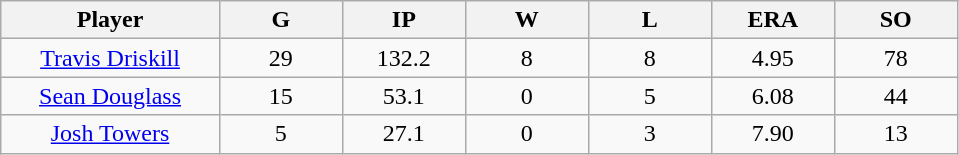<table class="wikitable sortable">
<tr>
<th bgcolor="#DDDDFF" width="16%">Player</th>
<th bgcolor="#DDDDFF" width="9%">G</th>
<th bgcolor="#DDDDFF" width="9%">IP</th>
<th bgcolor="#DDDDFF" width="9%">W</th>
<th bgcolor="#DDDDFF" width="9%">L</th>
<th bgcolor="#DDDDFF" width="9%">ERA</th>
<th bgcolor="#DDDDFF" width="9%">SO</th>
</tr>
<tr align=center>
<td><a href='#'>Travis Driskill</a></td>
<td>29</td>
<td>132.2</td>
<td>8</td>
<td>8</td>
<td>4.95</td>
<td>78</td>
</tr>
<tr align=center>
<td><a href='#'>Sean Douglass</a></td>
<td>15</td>
<td>53.1</td>
<td>0</td>
<td>5</td>
<td>6.08</td>
<td>44</td>
</tr>
<tr align=center>
<td><a href='#'>Josh Towers</a></td>
<td>5</td>
<td>27.1</td>
<td>0</td>
<td>3</td>
<td>7.90</td>
<td>13</td>
</tr>
</table>
